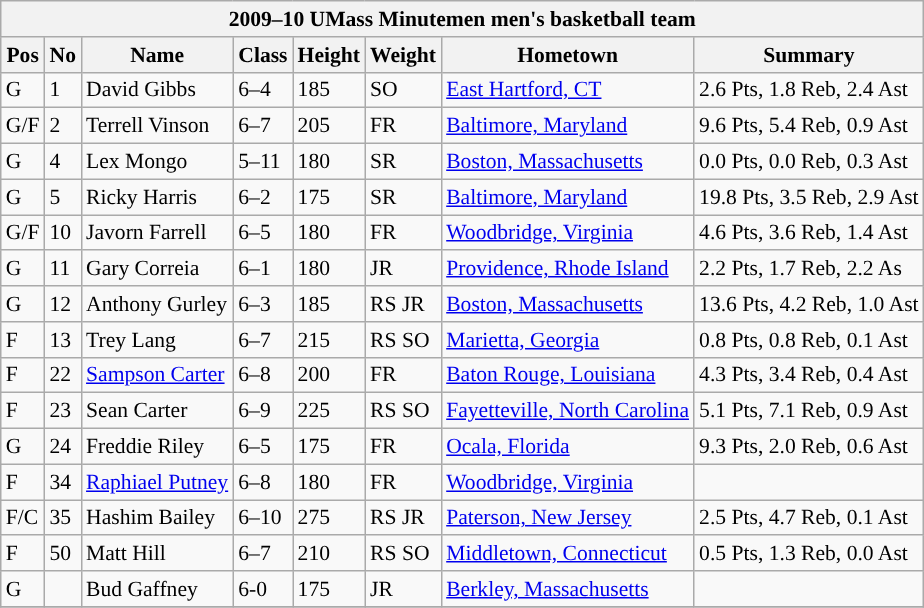<table class="wikitable" style="font-size: 90%">
<tr>
<th colspan=9 style="background:#">2009–10 UMass Minutemen men's basketball team</th>
</tr>
<tr>
<th>Pos</th>
<th>No</th>
<th>Name</th>
<th>Class</th>
<th>Height</th>
<th>Weight</th>
<th>Hometown</th>
<th>Summary</th>
</tr>
<tr>
<td>G</td>
<td>1</td>
<td>David Gibbs</td>
<td>6–4</td>
<td>185</td>
<td>SO</td>
<td><a href='#'>East Hartford, CT</a></td>
<td>2.6 Pts, 1.8 Reb, 2.4 Ast</td>
</tr>
<tr>
<td>G/F</td>
<td>2</td>
<td>Terrell Vinson</td>
<td>6–7</td>
<td>205</td>
<td>FR</td>
<td><a href='#'>Baltimore, Maryland</a></td>
<td>9.6 Pts, 5.4 Reb, 0.9 Ast</td>
</tr>
<tr>
<td>G</td>
<td>4</td>
<td>Lex Mongo</td>
<td>5–11</td>
<td>180</td>
<td>SR</td>
<td><a href='#'>Boston, Massachusetts</a></td>
<td>0.0 Pts, 0.0 Reb, 0.3 Ast</td>
</tr>
<tr>
<td>G</td>
<td>5</td>
<td>Ricky Harris</td>
<td>6–2</td>
<td>175</td>
<td>SR</td>
<td><a href='#'>Baltimore, Maryland</a></td>
<td>19.8 Pts, 3.5 Reb, 2.9 Ast</td>
</tr>
<tr>
<td>G/F</td>
<td>10</td>
<td>Javorn Farrell</td>
<td>6–5</td>
<td>180</td>
<td>FR</td>
<td><a href='#'>Woodbridge, Virginia</a></td>
<td>4.6 Pts, 3.6 Reb, 1.4 Ast</td>
</tr>
<tr>
<td>G</td>
<td>11</td>
<td>Gary Correia</td>
<td>6–1</td>
<td>180</td>
<td>JR</td>
<td><a href='#'>Providence, Rhode Island</a></td>
<td>2.2 Pts, 1.7 Reb, 2.2 As</td>
</tr>
<tr>
<td>G</td>
<td>12</td>
<td>Anthony Gurley</td>
<td>6–3</td>
<td>185</td>
<td>RS JR</td>
<td><a href='#'>Boston, Massachusetts</a></td>
<td>13.6 Pts, 4.2 Reb, 1.0 Ast</td>
</tr>
<tr>
<td>F</td>
<td>13</td>
<td>Trey Lang</td>
<td>6–7</td>
<td>215</td>
<td>RS SO</td>
<td><a href='#'>Marietta, Georgia</a></td>
<td>0.8 Pts, 0.8 Reb, 0.1 Ast</td>
</tr>
<tr>
<td>F</td>
<td>22</td>
<td><a href='#'>Sampson Carter</a></td>
<td>6–8</td>
<td>200</td>
<td>FR</td>
<td><a href='#'>Baton Rouge, Louisiana</a></td>
<td>4.3 Pts, 3.4 Reb, 0.4 Ast</td>
</tr>
<tr>
<td>F</td>
<td>23</td>
<td>Sean Carter</td>
<td>6–9</td>
<td>225</td>
<td>RS SO</td>
<td><a href='#'>Fayetteville, North Carolina</a></td>
<td>5.1 Pts, 7.1 Reb, 0.9 Ast</td>
</tr>
<tr>
<td>G</td>
<td>24</td>
<td>Freddie Riley</td>
<td>6–5</td>
<td>175</td>
<td>FR</td>
<td><a href='#'>Ocala, Florida</a></td>
<td>9.3 Pts, 2.0 Reb, 0.6 Ast</td>
</tr>
<tr>
<td>F</td>
<td>34</td>
<td><a href='#'>Raphiael Putney</a></td>
<td>6–8</td>
<td>180</td>
<td>FR</td>
<td><a href='#'>Woodbridge, Virginia</a></td>
<td></td>
</tr>
<tr>
<td>F/C</td>
<td>35</td>
<td>Hashim Bailey</td>
<td>6–10</td>
<td>275</td>
<td>RS JR</td>
<td><a href='#'>Paterson, New Jersey</a></td>
<td>2.5 Pts, 4.7 Reb, 0.1 Ast</td>
</tr>
<tr>
<td>F</td>
<td>50</td>
<td>Matt Hill</td>
<td>6–7</td>
<td>210</td>
<td>RS SO</td>
<td><a href='#'>Middletown, Connecticut</a></td>
<td>0.5 Pts, 1.3 Reb, 0.0 Ast</td>
</tr>
<tr>
<td>G</td>
<td></td>
<td>Bud Gaffney</td>
<td>6-0</td>
<td>175</td>
<td>JR</td>
<td><a href='#'>Berkley, Massachusetts</a></td>
<td></td>
</tr>
<tr>
</tr>
</table>
